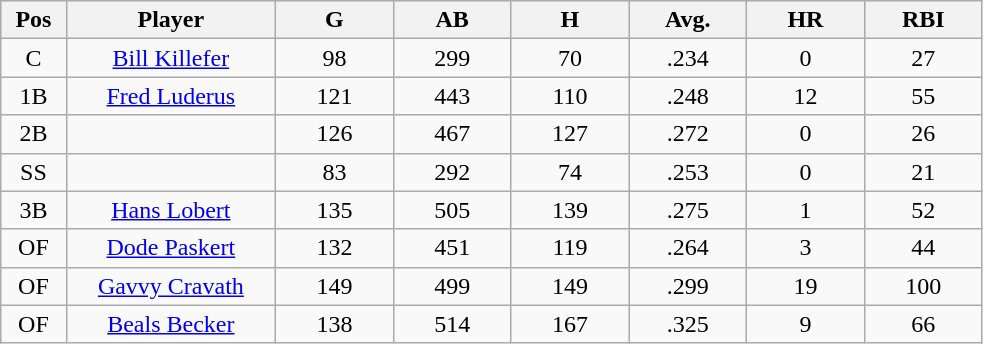<table class="wikitable sortable">
<tr>
<th bgcolor="#DDDDFF" width="5%">Pos</th>
<th bgcolor="#DDDDFF" width="16%">Player</th>
<th bgcolor="#DDDDFF" width="9%">G</th>
<th bgcolor="#DDDDFF" width="9%">AB</th>
<th bgcolor="#DDDDFF" width="9%">H</th>
<th bgcolor="#DDDDFF" width="9%">Avg.</th>
<th bgcolor="#DDDDFF" width="9%">HR</th>
<th bgcolor="#DDDDFF" width="9%">RBI</th>
</tr>
<tr align="center">
<td>C</td>
<td><a href='#'>Bill Killefer</a></td>
<td>98</td>
<td>299</td>
<td>70</td>
<td>.234</td>
<td>0</td>
<td>27</td>
</tr>
<tr align=center>
<td>1B</td>
<td><a href='#'>Fred Luderus</a></td>
<td>121</td>
<td>443</td>
<td>110</td>
<td>.248</td>
<td>12</td>
<td>55</td>
</tr>
<tr align=center>
<td>2B</td>
<td></td>
<td>126</td>
<td>467</td>
<td>127</td>
<td>.272</td>
<td>0</td>
<td>26</td>
</tr>
<tr align="center">
<td>SS</td>
<td></td>
<td>83</td>
<td>292</td>
<td>74</td>
<td>.253</td>
<td>0</td>
<td>21</td>
</tr>
<tr align="center">
<td>3B</td>
<td><a href='#'>Hans Lobert</a></td>
<td>135</td>
<td>505</td>
<td>139</td>
<td>.275</td>
<td>1</td>
<td>52</td>
</tr>
<tr align=center>
<td>OF</td>
<td><a href='#'>Dode Paskert</a></td>
<td>132</td>
<td>451</td>
<td>119</td>
<td>.264</td>
<td>3</td>
<td>44</td>
</tr>
<tr align=center>
<td>OF</td>
<td><a href='#'>Gavvy Cravath</a></td>
<td>149</td>
<td>499</td>
<td>149</td>
<td>.299</td>
<td>19</td>
<td>100</td>
</tr>
<tr align=center>
<td>OF</td>
<td><a href='#'>Beals Becker</a></td>
<td>138</td>
<td>514</td>
<td>167</td>
<td>.325</td>
<td>9</td>
<td>66</td>
</tr>
</table>
